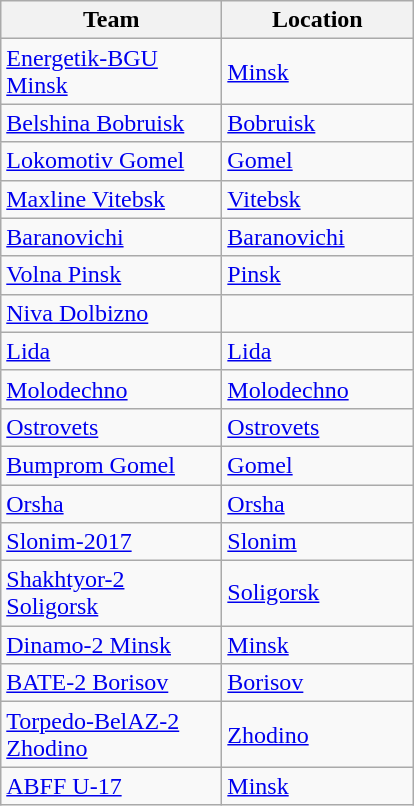<table class="wikitable sortable" style="text-align:left">
<tr>
<th width=140>Team</th>
<th width=120>Location</th>
</tr>
<tr>
<td><a href='#'>Energetik-BGU Minsk</a></td>
<td><a href='#'>Minsk</a></td>
</tr>
<tr>
<td><a href='#'>Belshina Bobruisk</a></td>
<td><a href='#'>Bobruisk</a></td>
</tr>
<tr>
<td><a href='#'>Lokomotiv Gomel</a></td>
<td><a href='#'>Gomel</a></td>
</tr>
<tr>
<td><a href='#'>Maxline Vitebsk</a></td>
<td><a href='#'>Vitebsk</a></td>
</tr>
<tr>
<td><a href='#'>Baranovichi</a></td>
<td><a href='#'>Baranovichi</a></td>
</tr>
<tr>
<td><a href='#'>Volna Pinsk</a></td>
<td><a href='#'>Pinsk</a></td>
</tr>
<tr>
<td><a href='#'>Niva Dolbizno</a></td>
<td></td>
</tr>
<tr>
<td><a href='#'>Lida</a></td>
<td><a href='#'>Lida</a></td>
</tr>
<tr>
<td><a href='#'>Molodechno</a></td>
<td><a href='#'>Molodechno</a></td>
</tr>
<tr>
<td><a href='#'>Ostrovets</a></td>
<td><a href='#'>Ostrovets</a></td>
</tr>
<tr>
<td><a href='#'>Bumprom Gomel</a></td>
<td><a href='#'>Gomel</a></td>
</tr>
<tr>
<td><a href='#'>Orsha</a></td>
<td><a href='#'>Orsha</a></td>
</tr>
<tr>
<td><a href='#'>Slonim-2017</a></td>
<td><a href='#'>Slonim</a></td>
</tr>
<tr>
<td><a href='#'>Shakhtyor-2 Soligorsk</a></td>
<td><a href='#'>Soligorsk</a></td>
</tr>
<tr>
<td><a href='#'>Dinamo-2 Minsk</a></td>
<td><a href='#'>Minsk</a></td>
</tr>
<tr>
<td><a href='#'>BATE-2 Borisov</a></td>
<td><a href='#'>Borisov</a></td>
</tr>
<tr>
<td><a href='#'>Torpedo-BelAZ-2 Zhodino</a></td>
<td><a href='#'>Zhodino</a></td>
</tr>
<tr>
<td><a href='#'>ABFF U-17</a></td>
<td><a href='#'>Minsk</a></td>
</tr>
</table>
